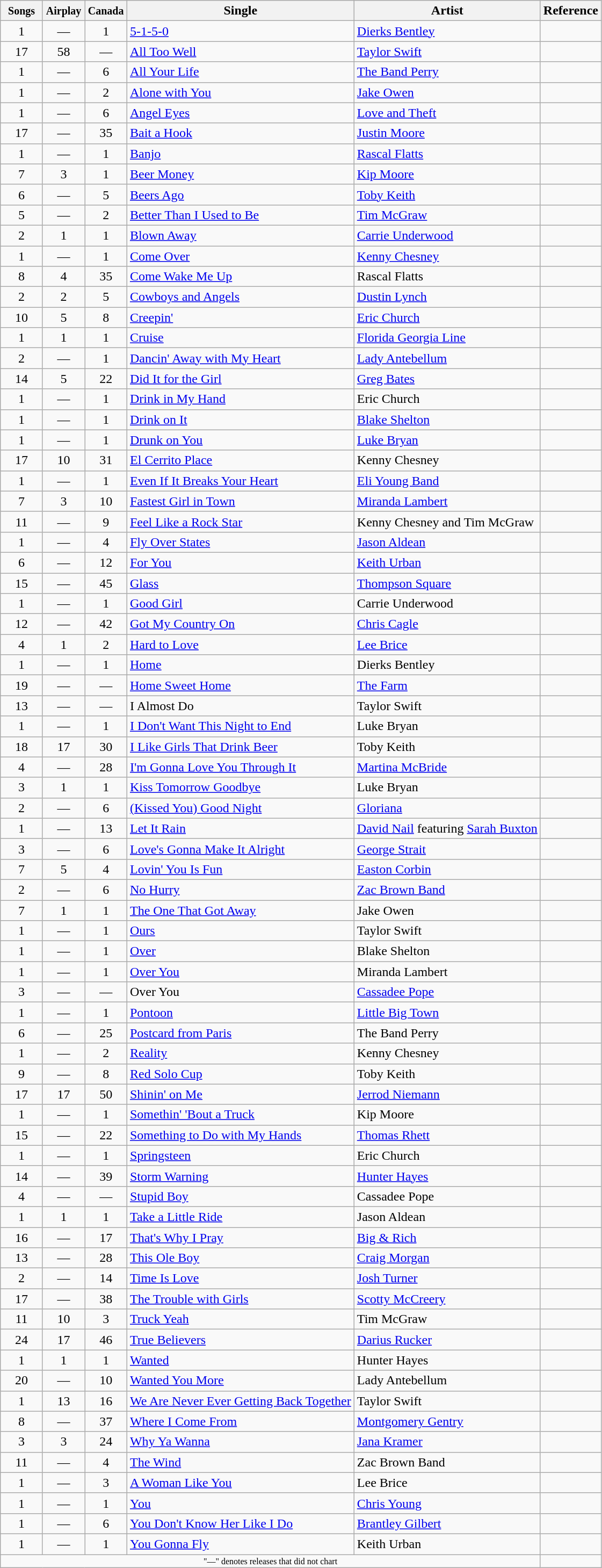<table class="wikitable sortable">
<tr>
<th width=45><small>Songs</small></th>
<th width=45><small>Airplay</small></th>
<th width=45><small>Canada</small></th>
<th width=auto>Single</th>
<th width=auto>Artist</th>
<th width=auto>Reference</th>
</tr>
<tr>
<td align=center>1</td>
<td align=center>—</td>
<td align=center>1</td>
<td><a href='#'>5-1-5-0</a></td>
<td><a href='#'>Dierks Bentley</a></td>
<td align=center></td>
</tr>
<tr>
<td align=center>17</td>
<td align=center>58</td>
<td align=center>—</td>
<td><a href='#'>All Too Well</a></td>
<td><a href='#'>Taylor Swift</a></td>
<td align=center></td>
</tr>
<tr>
<td align=center>1</td>
<td align=center>—</td>
<td align=center>6</td>
<td><a href='#'>All Your Life</a></td>
<td><a href='#'>The Band Perry</a></td>
<td align=center></td>
</tr>
<tr>
<td align=center>1</td>
<td align=center>—</td>
<td align=center>2</td>
<td><a href='#'>Alone with You</a></td>
<td><a href='#'>Jake Owen</a></td>
<td align=center></td>
</tr>
<tr>
<td align=center>1</td>
<td align=center>—</td>
<td align=center>6</td>
<td><a href='#'>Angel Eyes</a></td>
<td><a href='#'>Love and Theft</a></td>
<td align=center></td>
</tr>
<tr>
<td align=center>17</td>
<td align=center>—</td>
<td align=center>35</td>
<td><a href='#'>Bait a Hook</a></td>
<td><a href='#'>Justin Moore</a></td>
<td align=center></td>
</tr>
<tr>
<td align=center>1</td>
<td align=center>—</td>
<td align=center>1</td>
<td><a href='#'>Banjo</a></td>
<td><a href='#'>Rascal Flatts</a></td>
<td align=center></td>
</tr>
<tr>
<td align=center>7</td>
<td align=center>3</td>
<td align=center>1</td>
<td><a href='#'>Beer Money</a></td>
<td><a href='#'>Kip Moore</a></td>
<td align=center></td>
</tr>
<tr>
<td align=center>6</td>
<td align=center>—</td>
<td align=center>5</td>
<td><a href='#'>Beers Ago</a></td>
<td><a href='#'>Toby Keith</a></td>
<td></td>
</tr>
<tr>
<td align=center>5</td>
<td align=center>—</td>
<td align=center>2</td>
<td><a href='#'>Better Than I Used to Be</a></td>
<td><a href='#'>Tim McGraw</a></td>
<td align=center></td>
</tr>
<tr>
<td align=center>2</td>
<td align=center>1</td>
<td align=center>1</td>
<td><a href='#'>Blown Away</a></td>
<td><a href='#'>Carrie Underwood</a></td>
<td align=center></td>
</tr>
<tr>
<td align=center>1</td>
<td align=center>—</td>
<td align=center>1</td>
<td><a href='#'>Come Over</a></td>
<td><a href='#'>Kenny Chesney</a></td>
<td align=center></td>
</tr>
<tr>
<td align=center>8</td>
<td align=center>4</td>
<td align=center>35</td>
<td><a href='#'>Come Wake Me Up</a></td>
<td>Rascal Flatts</td>
<td align=center></td>
</tr>
<tr>
<td align=center>2</td>
<td align=center>2</td>
<td align=center>5</td>
<td><a href='#'>Cowboys and Angels</a></td>
<td><a href='#'>Dustin Lynch</a></td>
<td align=center></td>
</tr>
<tr>
<td align=center>10</td>
<td align=center>5</td>
<td align=center>8</td>
<td><a href='#'>Creepin'</a></td>
<td><a href='#'>Eric Church</a></td>
<td></td>
</tr>
<tr>
<td align=center>1</td>
<td align=center>1</td>
<td align=center>1</td>
<td><a href='#'>Cruise</a></td>
<td><a href='#'>Florida Georgia Line</a></td>
<td align=center></td>
</tr>
<tr>
<td align=center>2</td>
<td align=center>—</td>
<td align=center>1</td>
<td><a href='#'>Dancin' Away with My Heart</a></td>
<td><a href='#'>Lady Antebellum</a></td>
<td align=center></td>
</tr>
<tr>
<td align=center>14</td>
<td align=center>5</td>
<td align=center>22</td>
<td><a href='#'>Did It for the Girl</a></td>
<td><a href='#'>Greg Bates</a></td>
<td align=center></td>
</tr>
<tr>
<td align=center>1</td>
<td align=center>—</td>
<td align=center>1</td>
<td><a href='#'>Drink in My Hand</a></td>
<td>Eric Church</td>
<td align=center></td>
</tr>
<tr>
<td align=center>1</td>
<td align=center>—</td>
<td align=center>1</td>
<td><a href='#'>Drink on It</a></td>
<td><a href='#'>Blake Shelton</a></td>
<td align=center></td>
</tr>
<tr>
<td align=center>1</td>
<td align=center>—</td>
<td align=center>1</td>
<td><a href='#'>Drunk on You</a></td>
<td><a href='#'>Luke Bryan</a></td>
<td align=center></td>
</tr>
<tr>
<td align=center>17</td>
<td align=center>10</td>
<td align=center>31</td>
<td><a href='#'>El Cerrito Place</a></td>
<td>Kenny Chesney</td>
<td align=center></td>
</tr>
<tr>
<td align=center>1</td>
<td align=center>—</td>
<td align=center>1</td>
<td><a href='#'>Even If It Breaks Your Heart</a></td>
<td><a href='#'>Eli Young Band</a></td>
<td align=center></td>
</tr>
<tr>
<td align=center>7</td>
<td align=center>3</td>
<td align=center>10</td>
<td><a href='#'>Fastest Girl in Town</a></td>
<td><a href='#'>Miranda Lambert</a></td>
<td></td>
</tr>
<tr>
<td align=center>11</td>
<td align=center>—</td>
<td align=center>9</td>
<td><a href='#'>Feel Like a Rock Star</a></td>
<td>Kenny Chesney and Tim McGraw</td>
<td align=center></td>
</tr>
<tr>
<td align=center>1</td>
<td align=center>—</td>
<td align=center>4</td>
<td><a href='#'>Fly Over States</a></td>
<td><a href='#'>Jason Aldean</a></td>
<td align=center></td>
</tr>
<tr>
<td align=center>6</td>
<td align=center>—</td>
<td align=center>12</td>
<td><a href='#'>For You</a></td>
<td><a href='#'>Keith Urban</a></td>
<td align=center></td>
</tr>
<tr>
<td align=center>15</td>
<td align=center>—</td>
<td align=center>45</td>
<td><a href='#'>Glass</a></td>
<td><a href='#'>Thompson Square</a></td>
<td align=center></td>
</tr>
<tr>
<td align=center>1</td>
<td align=center>—</td>
<td align=center>1</td>
<td><a href='#'>Good Girl</a></td>
<td>Carrie Underwood</td>
<td align=center></td>
</tr>
<tr>
<td align=center>12</td>
<td align=center>—</td>
<td align=center>42</td>
<td><a href='#'>Got My Country On</a></td>
<td><a href='#'>Chris Cagle</a></td>
<td align=center></td>
</tr>
<tr>
<td align=center>4</td>
<td align=center>1</td>
<td align=center>2</td>
<td><a href='#'>Hard to Love</a></td>
<td><a href='#'>Lee Brice</a></td>
<td align=center></td>
</tr>
<tr>
<td align=center>1</td>
<td align=center>—</td>
<td align=center>1</td>
<td><a href='#'>Home</a></td>
<td>Dierks Bentley</td>
<td align=center></td>
</tr>
<tr>
<td align=center>19</td>
<td align=center>—</td>
<td align=center>—</td>
<td><a href='#'>Home Sweet Home</a></td>
<td><a href='#'>The Farm</a></td>
<td></td>
</tr>
<tr>
<td align=center>13</td>
<td align=center>—</td>
<td align=center>—</td>
<td>I Almost Do</td>
<td>Taylor Swift</td>
<td align=center></td>
</tr>
<tr>
<td align=center>1</td>
<td align=center>—</td>
<td align=center>1</td>
<td><a href='#'>I Don't Want This Night to End</a></td>
<td>Luke Bryan</td>
<td align=center></td>
</tr>
<tr>
<td align=center>18</td>
<td align=center>17</td>
<td align=center>30</td>
<td><a href='#'>I Like Girls That Drink Beer</a></td>
<td>Toby Keith</td>
<td align=center></td>
</tr>
<tr>
<td align=center>4</td>
<td align=center>—</td>
<td align=center>28</td>
<td><a href='#'>I'm Gonna Love You Through It</a></td>
<td><a href='#'>Martina McBride</a></td>
<td align=center></td>
</tr>
<tr>
<td align=center>3</td>
<td align=center>1</td>
<td align=center>1</td>
<td><a href='#'>Kiss Tomorrow Goodbye</a></td>
<td>Luke Bryan</td>
<td align=center></td>
</tr>
<tr>
<td align=center>2</td>
<td align=center>—</td>
<td align=center>6</td>
<td><a href='#'>(Kissed You) Good Night</a></td>
<td><a href='#'>Gloriana</a></td>
<td align=center></td>
</tr>
<tr>
<td align=center>1</td>
<td align=center>—</td>
<td align=center>13</td>
<td><a href='#'>Let It Rain</a></td>
<td><a href='#'>David Nail</a> featuring <a href='#'>Sarah Buxton</a></td>
<td align=center></td>
</tr>
<tr>
<td align=center>3</td>
<td align=center>—</td>
<td align=center>6</td>
<td><a href='#'>Love's Gonna Make It Alright</a></td>
<td><a href='#'>George Strait</a></td>
<td></td>
</tr>
<tr>
<td align=center>7</td>
<td align=center>5</td>
<td align=center>4</td>
<td><a href='#'>Lovin' You Is Fun</a></td>
<td><a href='#'>Easton Corbin</a></td>
<td align=center></td>
</tr>
<tr>
<td align=center>2</td>
<td align=center>—</td>
<td align=center>6</td>
<td><a href='#'>No Hurry</a></td>
<td><a href='#'>Zac Brown Band</a></td>
<td></td>
</tr>
<tr>
<td align=center>7</td>
<td align=center>1</td>
<td align=center>1</td>
<td><a href='#'>The One That Got Away</a></td>
<td>Jake Owen</td>
<td align=center></td>
</tr>
<tr>
<td align=center>1</td>
<td align=center>—</td>
<td align=center>1</td>
<td><a href='#'>Ours</a></td>
<td>Taylor Swift</td>
<td align=center></td>
</tr>
<tr>
<td align=center>1</td>
<td align=center>—</td>
<td align=center>1</td>
<td><a href='#'>Over</a></td>
<td>Blake Shelton</td>
<td align=center></td>
</tr>
<tr>
<td align=center>1</td>
<td align=center>—</td>
<td align=center>1</td>
<td><a href='#'>Over You</a></td>
<td>Miranda Lambert</td>
<td></td>
</tr>
<tr>
<td align=center>3</td>
<td align=center>—</td>
<td align=center>—</td>
<td>Over You</td>
<td><a href='#'>Cassadee Pope</a></td>
<td></td>
</tr>
<tr>
<td align=center>1</td>
<td align=center>—</td>
<td align=center>1</td>
<td><a href='#'>Pontoon</a></td>
<td><a href='#'>Little Big Town</a></td>
<td align=center></td>
</tr>
<tr>
<td align=center>6</td>
<td align=center>—</td>
<td align=center>25</td>
<td><a href='#'>Postcard from Paris</a></td>
<td>The Band Perry</td>
<td align=center></td>
</tr>
<tr>
<td align=center>1</td>
<td align=center>—</td>
<td align=center>2</td>
<td><a href='#'>Reality</a></td>
<td>Kenny Chesney</td>
<td align=center></td>
</tr>
<tr>
<td align=center>9</td>
<td align=center>—</td>
<td align=center>8</td>
<td><a href='#'>Red Solo Cup</a></td>
<td>Toby Keith</td>
<td align=center></td>
</tr>
<tr>
<td align=center>17</td>
<td align=center>17</td>
<td align=center>50</td>
<td><a href='#'>Shinin' on Me</a></td>
<td><a href='#'>Jerrod Niemann</a></td>
<td align=center></td>
</tr>
<tr>
<td align=center>1</td>
<td align=center>—</td>
<td align=center>1</td>
<td><a href='#'>Somethin' 'Bout a Truck</a></td>
<td>Kip Moore</td>
<td align=center></td>
</tr>
<tr>
<td align=center>15</td>
<td align=center>—</td>
<td align=center>22</td>
<td><a href='#'>Something to Do with My Hands</a></td>
<td><a href='#'>Thomas Rhett</a></td>
<td align=center></td>
</tr>
<tr>
<td align=center>1</td>
<td align=center>—</td>
<td align=center>1</td>
<td><a href='#'>Springsteen</a></td>
<td>Eric Church</td>
<td></td>
</tr>
<tr>
<td align=center>14</td>
<td align=center>—</td>
<td align=center>39</td>
<td><a href='#'>Storm Warning</a></td>
<td><a href='#'>Hunter Hayes</a></td>
<td align=center></td>
</tr>
<tr>
<td align=center>4</td>
<td align=center>—</td>
<td align=center>—</td>
<td><a href='#'>Stupid Boy</a></td>
<td>Cassadee Pope</td>
<td></td>
</tr>
<tr>
<td align=center>1</td>
<td align=center>1</td>
<td align=center>1</td>
<td><a href='#'>Take a Little Ride</a></td>
<td>Jason Aldean</td>
<td align=center></td>
</tr>
<tr>
<td align=center>16</td>
<td align=center>—</td>
<td align=center>17</td>
<td><a href='#'>That's Why I Pray</a></td>
<td><a href='#'>Big & Rich</a></td>
<td></td>
</tr>
<tr>
<td align=center>13</td>
<td align=center>—</td>
<td align=center>28</td>
<td><a href='#'>This Ole Boy</a></td>
<td><a href='#'>Craig Morgan</a></td>
<td align=center></td>
</tr>
<tr>
<td align=center>2</td>
<td align=center>—</td>
<td align=center>14</td>
<td><a href='#'>Time Is Love</a></td>
<td><a href='#'>Josh Turner</a></td>
<td align=center></td>
</tr>
<tr>
<td align=center>17</td>
<td align=center>—</td>
<td align=center>38</td>
<td><a href='#'>The Trouble with Girls</a></td>
<td><a href='#'>Scotty McCreery</a></td>
<td align=center></td>
</tr>
<tr>
<td align=center>11</td>
<td align=center>10</td>
<td align=center>3</td>
<td><a href='#'>Truck Yeah</a></td>
<td>Tim McGraw</td>
<td align=center></td>
</tr>
<tr>
<td align=center>24</td>
<td align=center>17</td>
<td align=center>46</td>
<td><a href='#'>True Believers</a></td>
<td><a href='#'>Darius Rucker</a></td>
<td></td>
</tr>
<tr>
<td align=center>1</td>
<td align=center>1</td>
<td align=center>1</td>
<td><a href='#'>Wanted</a></td>
<td>Hunter Hayes</td>
<td></td>
</tr>
<tr>
<td align=center>20</td>
<td align=center>—</td>
<td align=center>10</td>
<td><a href='#'>Wanted You More</a></td>
<td>Lady Antebellum</td>
<td align=center></td>
</tr>
<tr>
<td align=center>1</td>
<td align=center>13</td>
<td align=center>16</td>
<td><a href='#'>We Are Never Ever Getting Back Together</a></td>
<td>Taylor Swift</td>
<td align=center></td>
</tr>
<tr>
<td align=center>8</td>
<td align=center>—</td>
<td align=center>37</td>
<td><a href='#'>Where I Come From</a></td>
<td><a href='#'>Montgomery Gentry</a></td>
<td></td>
</tr>
<tr>
<td align=center>3</td>
<td align=center>3</td>
<td align=center>24</td>
<td><a href='#'>Why Ya Wanna</a></td>
<td><a href='#'>Jana Kramer</a></td>
<td align=center></td>
</tr>
<tr>
<td align=center>11</td>
<td align=center>—</td>
<td align=center>4</td>
<td><a href='#'>The Wind</a></td>
<td>Zac Brown Band</td>
<td></td>
</tr>
<tr>
<td align=center>1</td>
<td align=center>—</td>
<td align=center>3</td>
<td><a href='#'>A Woman Like You</a></td>
<td>Lee Brice</td>
<td align=center></td>
</tr>
<tr>
<td align=center>1</td>
<td align=center>—</td>
<td align=center>1</td>
<td><a href='#'>You</a></td>
<td><a href='#'>Chris Young</a></td>
<td></td>
</tr>
<tr>
<td align=center>1</td>
<td align=center>—</td>
<td align=center>6</td>
<td><a href='#'>You Don't Know Her Like I Do</a></td>
<td><a href='#'>Brantley Gilbert</a></td>
<td align=center></td>
</tr>
<tr>
<td align=center>1</td>
<td align=center>—</td>
<td align=center>1</td>
<td><a href='#'>You Gonna Fly</a></td>
<td>Keith Urban</td>
<td align=center></td>
</tr>
<tr>
<td colspan="5" style="text-align:center; font-size:8pt;">"—" denotes releases that did not chart</td>
</tr>
</table>
